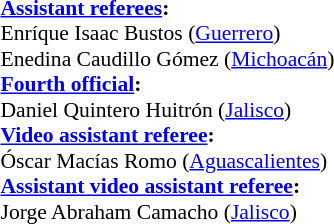<table width=100% style="font-size:90%">
<tr>
<td><br><strong><a href='#'>Assistant referees</a>:</strong>
<br>Enríque Isaac Bustos (<a href='#'>Guerrero</a>)
<br>Enedina Caudillo Gómez (<a href='#'>Michoacán</a>)
<br><strong><a href='#'>Fourth official</a>:</strong>
<br>Daniel Quintero Huitrón (<a href='#'>Jalisco</a>)
<br><strong><a href='#'>Video assistant referee</a>:</strong>
<br>Óscar Macías Romo (<a href='#'>Aguascalientes</a>)
<br><strong><a href='#'>Assistant video assistant referee</a>:</strong>
<br>Jorge Abraham Camacho (<a href='#'>Jalisco</a>)</td>
</tr>
</table>
